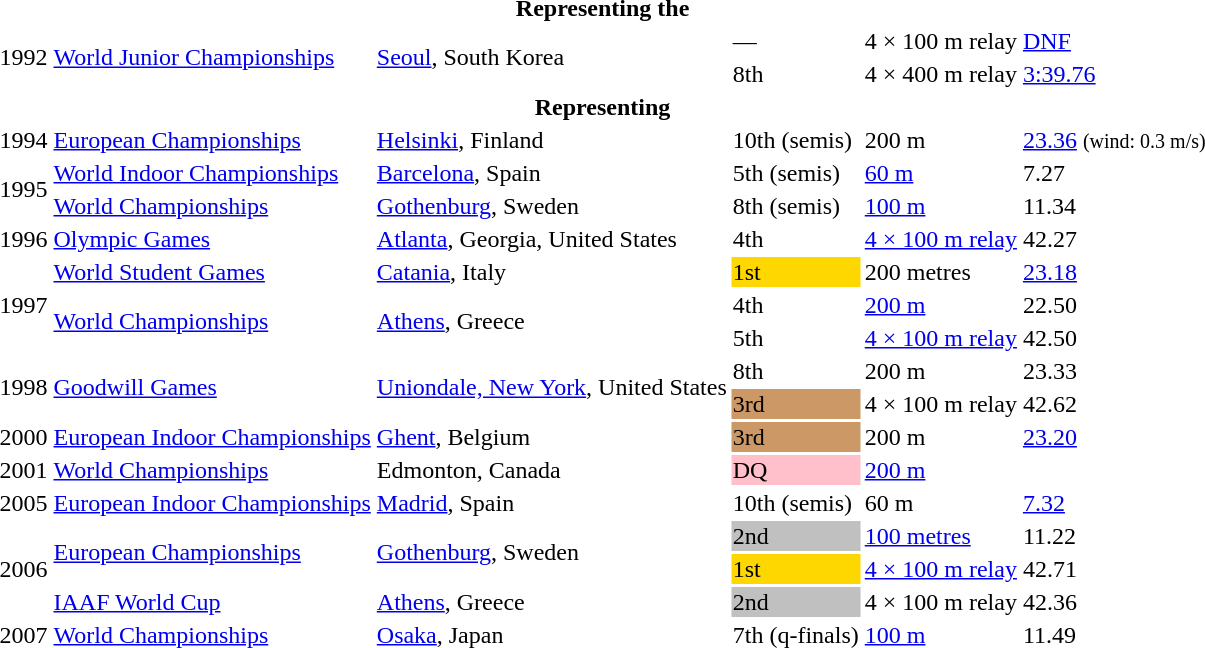<table>
<tr>
<th colspan="6">Representing the </th>
</tr>
<tr>
<td rowspan=2>1992</td>
<td rowspan=2><a href='#'>World Junior Championships</a></td>
<td rowspan=2><a href='#'>Seoul</a>, South Korea</td>
<td>—</td>
<td>4 × 100 m relay</td>
<td><a href='#'>DNF</a></td>
</tr>
<tr>
<td>8th</td>
<td>4 × 400 m relay</td>
<td><a href='#'>3:39.76</a></td>
</tr>
<tr>
<th colspan="6">Representing </th>
</tr>
<tr>
<td>1994</td>
<td><a href='#'>European Championships</a></td>
<td><a href='#'>Helsinki</a>, Finland</td>
<td>10th (semis)</td>
<td>200 m</td>
<td><a href='#'>23.36</a> <small>(wind: 0.3 m/s)</small></td>
</tr>
<tr>
<td rowspan=2>1995</td>
<td><a href='#'>World Indoor Championships</a></td>
<td><a href='#'>Barcelona</a>, Spain</td>
<td>5th (semis)</td>
<td><a href='#'>60 m</a></td>
<td>7.27</td>
</tr>
<tr>
<td><a href='#'>World Championships</a></td>
<td><a href='#'>Gothenburg</a>, Sweden</td>
<td>8th (semis)</td>
<td><a href='#'>100 m</a></td>
<td>11.34</td>
</tr>
<tr>
<td>1996</td>
<td><a href='#'>Olympic Games</a></td>
<td><a href='#'>Atlanta</a>, Georgia, United States</td>
<td>4th</td>
<td><a href='#'>4 × 100 m relay</a></td>
<td>42.27</td>
</tr>
<tr>
<td rowspan=3>1997</td>
<td><a href='#'>World Student Games</a></td>
<td><a href='#'>Catania</a>, Italy</td>
<td bgcolor="gold">1st</td>
<td>200 metres</td>
<td><a href='#'>23.18</a></td>
</tr>
<tr>
<td rowspan=2><a href='#'>World Championships</a></td>
<td rowspan=2><a href='#'>Athens</a>, Greece</td>
<td>4th</td>
<td><a href='#'>200 m</a></td>
<td>22.50</td>
</tr>
<tr>
<td>5th</td>
<td><a href='#'>4 × 100 m relay</a></td>
<td>42.50</td>
</tr>
<tr>
<td rowspan=2>1998</td>
<td rowspan=2><a href='#'>Goodwill Games</a></td>
<td rowspan=2><a href='#'>Uniondale, New York</a>, United States</td>
<td>8th</td>
<td>200 m</td>
<td>23.33</td>
</tr>
<tr>
<td bgcolor=cc9966>3rd</td>
<td>4 × 100 m relay</td>
<td>42.62</td>
</tr>
<tr>
<td>2000</td>
<td><a href='#'>European Indoor Championships</a></td>
<td><a href='#'>Ghent</a>, Belgium</td>
<td bgcolor=cc9966>3rd</td>
<td>200 m</td>
<td><a href='#'>23.20</a></td>
</tr>
<tr>
<td>2001</td>
<td><a href='#'>World Championships</a></td>
<td>Edmonton, Canada</td>
<td bgcolor=pink>DQ</td>
<td><a href='#'>200 m</a></td>
<td></td>
</tr>
<tr>
<td>2005</td>
<td><a href='#'>European Indoor Championships</a></td>
<td><a href='#'>Madrid</a>, Spain</td>
<td>10th (semis)</td>
<td>60 m</td>
<td><a href='#'>7.32</a></td>
</tr>
<tr>
<td rowspan=3>2006</td>
<td rowspan=2><a href='#'>European Championships</a></td>
<td rowspan=2><a href='#'>Gothenburg</a>, Sweden</td>
<td bgcolor="silver">2nd</td>
<td><a href='#'>100 metres</a></td>
<td>11.22</td>
</tr>
<tr>
<td bgcolor=gold>1st</td>
<td><a href='#'>4 × 100 m relay</a></td>
<td>42.71</td>
</tr>
<tr>
<td><a href='#'>IAAF World Cup</a></td>
<td><a href='#'>Athens</a>, Greece</td>
<td bgcolor="silver">2nd</td>
<td>4 × 100 m relay</td>
<td>42.36</td>
</tr>
<tr>
<td>2007</td>
<td><a href='#'>World Championships</a></td>
<td><a href='#'>Osaka</a>, Japan</td>
<td>7th (q-finals)</td>
<td><a href='#'>100 m</a></td>
<td>11.49</td>
</tr>
</table>
